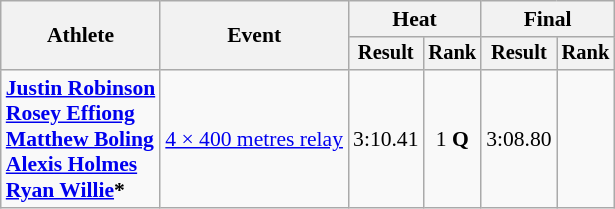<table class="wikitable" style="font-size:90%">
<tr>
<th rowspan="2">Athlete</th>
<th rowspan="2">Event</th>
<th colspan="2">Heat</th>
<th colspan="2">Final</th>
</tr>
<tr style="font-size:95%">
<th>Result</th>
<th>Rank</th>
<th>Result</th>
<th>Rank</th>
</tr>
<tr align="center">
<td align="left"><strong><a href='#'>Justin Robinson</a><br><a href='#'>Rosey Effiong</a><br><a href='#'>Matthew Boling</a><br><a href='#'>Alexis Holmes</a><br><a href='#'>Ryan Willie</a>*</strong></td>
<td align="left"><a href='#'>4 × 400 metres relay</a></td>
<td>3:10.41 <strong></strong></td>
<td>1 <strong>Q</strong></td>
<td>3:08.80 <strong></strong></td>
<td></td>
</tr>
</table>
